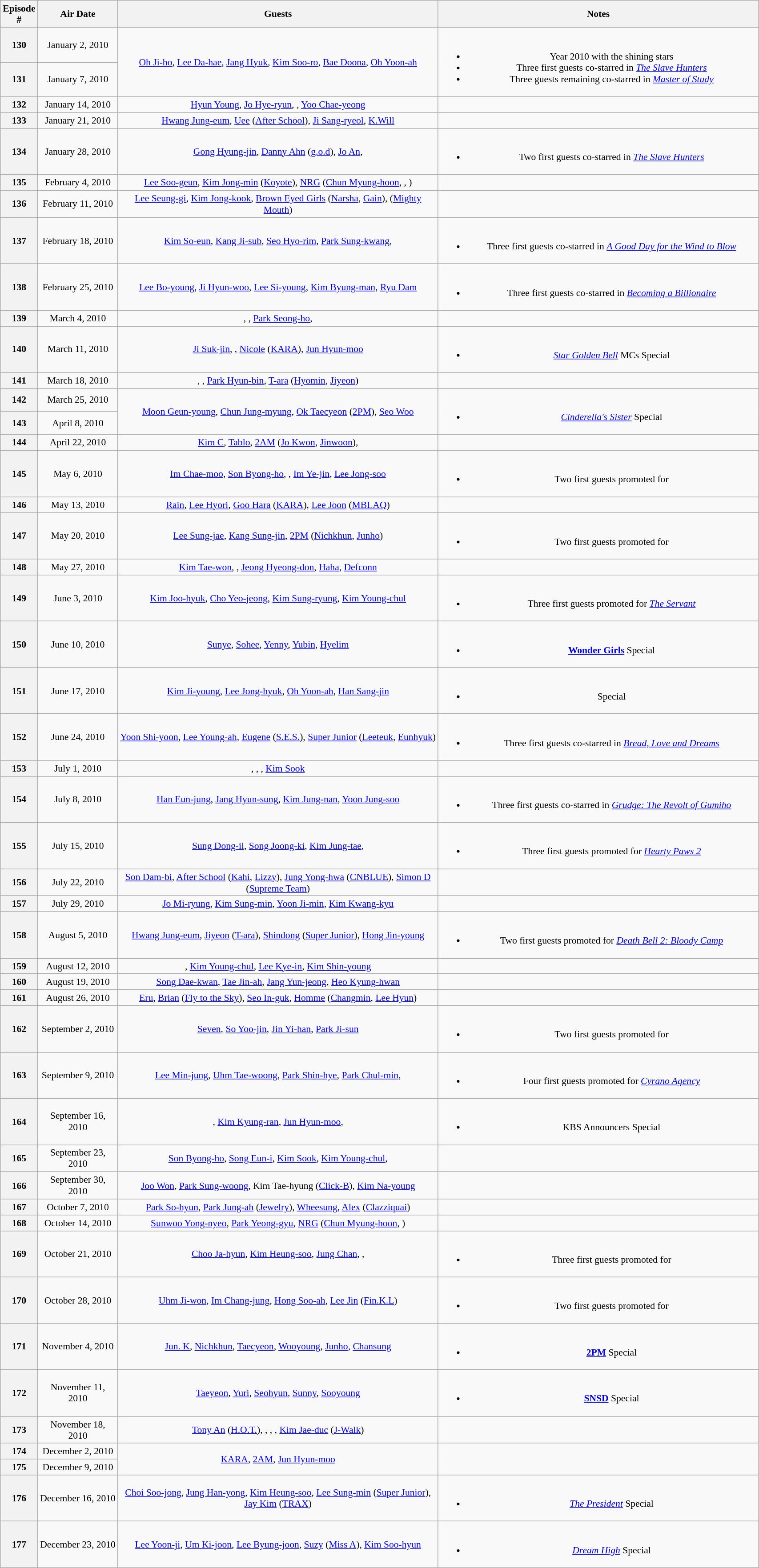<table class="wikitable" style="text-align:center; font-size:90%; width:90%;">
<tr>
<th width="1%">Episode #</th>
<th width="10%">Air Date</th>
<th width="40%">Guests</th>
<th width="40%">Notes</th>
</tr>
<tr>
<th>130</th>
<td>January 2, 2010</td>
<td rowspan=2><a href='#'>Oh Ji-ho</a>, <a href='#'>Lee Da-hae</a>, <a href='#'>Jang Hyuk</a>, <a href='#'>Kim Soo-ro</a>, <a href='#'>Bae Doona</a>, <a href='#'>Oh Yoon-ah</a></td>
<td rowspan=2><br><ul><li>Year 2010 with the shining stars</li><li>Three first guests co-starred in <em><a href='#'>The Slave Hunters</a></em></li><li>Three guests remaining co-starred in <em><a href='#'>Master of Study</a></em></li></ul></td>
</tr>
<tr>
<th>131</th>
<td>January 7, 2010</td>
</tr>
<tr>
<th>132</th>
<td>January 14, 2010</td>
<td><a href='#'>Hyun Young</a>, <a href='#'>Jo Hye-ryun</a>, , <a href='#'>Yoo Chae-yeong</a></td>
<td></td>
</tr>
<tr>
<th>133</th>
<td>January 21, 2010</td>
<td><a href='#'>Hwang Jung-eum</a>, <a href='#'>Uee</a> (<a href='#'>After School</a>), <a href='#'>Ji Sang-ryeol</a>, <a href='#'>K.Will</a></td>
<td></td>
</tr>
<tr>
<th>134</th>
<td>January 28, 2010</td>
<td><a href='#'>Gong Hyung-jin</a>, <a href='#'>Danny Ahn</a> (<a href='#'>g.o.d</a>), <a href='#'>Jo An</a>, </td>
<td><br><ul><li>Two first guests co-starred in <em><a href='#'>The Slave Hunters</a></em></li></ul></td>
</tr>
<tr>
<th>135</th>
<td>February 4, 2010</td>
<td><a href='#'>Lee Soo-geun</a>, <a href='#'>Kim Jong-min</a> (<a href='#'>Koyote</a>), <a href='#'>NRG</a> (<a href='#'>Chun Myung-hoon</a>, , )</td>
<td></td>
</tr>
<tr>
<th>136</th>
<td>February 11, 2010</td>
<td><a href='#'>Lee Seung-gi</a>, <a href='#'>Kim Jong-kook</a>, <a href='#'>Brown Eyed Girls</a> (<a href='#'>Narsha</a>, <a href='#'>Gain</a>),  (<a href='#'>Mighty Mouth</a>)</td>
<td></td>
</tr>
<tr>
<th>137</th>
<td>February 18, 2010</td>
<td><a href='#'>Kim So-eun</a>, <a href='#'>Kang Ji-sub</a>, <a href='#'>Seo Hyo-rim</a>, <a href='#'>Park Sung-kwang</a>, </td>
<td><br><ul><li>Three first guests co-starred in <em><a href='#'>A Good Day for the Wind to Blow</a></em></li></ul></td>
</tr>
<tr>
<th>138</th>
<td>February 25, 2010</td>
<td><a href='#'>Lee Bo-young</a>, <a href='#'>Ji Hyun-woo</a>, <a href='#'>Lee Si-young</a>, <a href='#'>Kim Byung-man</a>, <a href='#'>Ryu Dam</a></td>
<td><br><ul><li>Three first guests co-starred in <em><a href='#'>Becoming a Billionaire</a></em></li></ul></td>
</tr>
<tr>
<th>139</th>
<td>March 4, 2010</td>
<td>, , <a href='#'>Park Seong-ho</a>, </td>
<td></td>
</tr>
<tr>
<th>140</th>
<td>March 11, 2010</td>
<td><a href='#'>Ji Suk-jin</a>, , <a href='#'>Nicole</a> (<a href='#'>KARA</a>), <a href='#'>Jun Hyun-moo</a></td>
<td><br><ul><li><em><a href='#'>Star Golden Bell</a></em> MCs Special</li></ul></td>
</tr>
<tr>
<th>141</th>
<td>March 18, 2010</td>
<td>, , <a href='#'>Park Hyun-bin</a>, <a href='#'>T-ara</a> (<a href='#'>Hyomin</a>, <a href='#'>Jiyeon</a>)</td>
<td></td>
</tr>
<tr>
<th>142</th>
<td>March 25, 2010</td>
<td rowspan=2><a href='#'>Moon Geun-young</a>, <a href='#'>Chun Jung-myung</a>, <a href='#'>Ok Taecyeon</a> (<a href='#'>2PM</a>), <a href='#'>Seo Woo</a></td>
<td rowspan=2><br><ul><li><em><a href='#'>Cinderella's Sister</a></em> Special</li></ul></td>
</tr>
<tr>
<th>143</th>
<td>April 8, 2010</td>
</tr>
<tr>
<th>144</th>
<td>April 22, 2010</td>
<td><a href='#'>Kim C</a>, <a href='#'>Tablo</a>, <a href='#'>2AM</a> (<a href='#'>Jo Kwon</a>, <a href='#'>Jinwoon</a>), </td>
<td></td>
</tr>
<tr>
<th>145</th>
<td>May 6, 2010</td>
<td><a href='#'>Im Chae-moo</a>, <a href='#'>Son Byong-ho</a>, , <a href='#'>Im Ye-jin</a>, <a href='#'>Lee Jong-soo</a></td>
<td><br><ul><li>Two first guests promoted for <em></em></li></ul></td>
</tr>
<tr>
<th>146</th>
<td>May 13, 2010</td>
<td rowspan=2><a href='#'>Rain</a>, <a href='#'>Lee Hyori</a>, <a href='#'>Goo Hara</a> (<a href='#'>KARA</a>), <a href='#'>Lee Joon</a> (<a href='#'>MBLAQ</a>)</td>
<td rowspan=2></td>
</tr>
<tr>
<th rowspan=2>147</th>
<td rowspan=2>May 20, 2010</td>
</tr>
<tr>
<td><a href='#'>Lee Sung-jae</a>, <a href='#'>Kang Sung-jin</a>, <a href='#'>2PM</a> (<a href='#'>Nichkhun</a>, <a href='#'>Junho</a>)</td>
<td><br><ul><li>Two first guests promoted for <em></em></li></ul></td>
</tr>
<tr>
<th>148</th>
<td>May 27, 2010</td>
<td><a href='#'>Kim Tae-won</a>, , <a href='#'>Jeong Hyeong-don</a>, <a href='#'>Haha</a>, <a href='#'>Defconn</a></td>
<td></td>
</tr>
<tr>
<th rowspan=2>149</th>
<td rowspan=2>June 3, 2010</td>
<td><a href='#'>Kim Joo-hyuk</a>, <a href='#'>Cho Yeo-jeong</a>, <a href='#'>Kim Sung-ryung</a>, <a href='#'>Kim Young-chul</a></td>
<td><br><ul><li>Three first guests promoted for <em><a href='#'>The Servant</a></em></li></ul></td>
</tr>
<tr>
<td rowspan=2><a href='#'>Sunye</a>, <a href='#'>Sohee</a>, <a href='#'>Yenny</a>, <a href='#'>Yubin</a>, <a href='#'>Hyelim</a></td>
<td rowspan=2><br><ul><li><strong><a href='#'>Wonder Girls</a></strong> Special</li></ul></td>
</tr>
<tr>
<th>150</th>
<td>June 10, 2010</td>
</tr>
<tr>
<th>151</th>
<td>June 17, 2010</td>
<td><a href='#'>Kim Ji-young</a>, <a href='#'>Lee Jong-hyuk</a>, <a href='#'>Oh Yoon-ah</a>, <a href='#'>Han Sang-jin</a></td>
<td><br><ul><li><em></em> Special</li></ul></td>
</tr>
<tr>
<th>152</th>
<td>June 24, 2010</td>
<td><a href='#'>Yoon Shi-yoon</a>, <a href='#'>Lee Young-ah</a>, <a href='#'>Eugene</a> (<a href='#'>S.E.S.</a>), <a href='#'>Super Junior</a> (<a href='#'>Leeteuk</a>, <a href='#'>Eunhyuk</a>)</td>
<td><br><ul><li>Three first guests co-starred in <em><a href='#'>Bread, Love and Dreams</a></em></li></ul></td>
</tr>
<tr>
<th>153</th>
<td>July 1, 2010</td>
<td>, , , <a href='#'>Kim Sook</a></td>
<td></td>
</tr>
<tr>
<th>154</th>
<td>July 8, 2010</td>
<td><a href='#'>Han Eun-jung</a>, <a href='#'>Jang Hyun-sung</a>, <a href='#'>Kim Jung-nan</a>, <a href='#'>Yoon Jung-soo</a></td>
<td><br><ul><li>Three first guests co-starred in <em><a href='#'>Grudge: The Revolt of Gumiho</a></em></li></ul></td>
</tr>
<tr>
<th>155</th>
<td>July 15, 2010</td>
<td><a href='#'>Sung Dong-il</a>, <a href='#'>Song Joong-ki</a>, <a href='#'>Kim Jung-tae</a>, </td>
<td><br><ul><li>Three first guests promoted for <em><a href='#'>Hearty Paws 2</a></em></li></ul></td>
</tr>
<tr>
<th>156</th>
<td>July 22, 2010</td>
<td><a href='#'>Son Dam-bi</a>, <a href='#'>After School</a> (<a href='#'>Kahi</a>, <a href='#'>Lizzy</a>), <a href='#'>Jung Yong-hwa</a> (<a href='#'>CNBLUE</a>), <a href='#'>Simon D</a> (<a href='#'>Supreme Team</a>)</td>
<td></td>
</tr>
<tr>
<th>157</th>
<td>July 29, 2010</td>
<td><a href='#'>Jo Mi-ryung</a>, <a href='#'>Kim Sung-min</a>, <a href='#'>Yoon Ji-min</a>, <a href='#'>Kim Kwang-kyu</a></td>
<td></td>
</tr>
<tr>
<th>158</th>
<td>August 5, 2010</td>
<td><a href='#'>Hwang Jung-eum</a>, <a href='#'>Jiyeon</a> (<a href='#'>T-ara</a>), <a href='#'>Shindong</a> (<a href='#'>Super Junior</a>), <a href='#'>Hong Jin-young</a></td>
<td><br><ul><li>Two first guests promoted for <em><a href='#'>Death Bell 2: Bloody Camp</a></em></li></ul></td>
</tr>
<tr>
<th>159</th>
<td>August 12, 2010</td>
<td>, <a href='#'>Kim Young-chul</a>, <a href='#'>Lee Kye-in</a>, <a href='#'>Kim Shin-young</a></td>
<td></td>
</tr>
<tr>
<th>160</th>
<td>August 19, 2010</td>
<td><a href='#'>Song Dae-kwan</a>, <a href='#'>Tae Jin-ah</a>, <a href='#'>Jang Yun-jeong</a>, <a href='#'>Heo Kyung-hwan</a></td>
<td></td>
</tr>
<tr>
<th>161</th>
<td>August 26, 2010</td>
<td><a href='#'>Eru</a>, <a href='#'>Brian</a> (<a href='#'>Fly to the Sky</a>), <a href='#'>Seo In-guk</a>, <a href='#'>Homme</a> (<a href='#'>Changmin</a>, <a href='#'>Lee Hyun</a>)</td>
<td></td>
</tr>
<tr>
<th>162</th>
<td>September 2, 2010</td>
<td><a href='#'>Seven</a>, <a href='#'>So Yoo-jin</a>, <a href='#'>Jin Yi-han</a>, <a href='#'>Park Ji-sun</a></td>
<td><br><ul><li>Two first guests promoted for <em></em></li></ul></td>
</tr>
<tr>
<th>163</th>
<td>September 9, 2010</td>
<td><a href='#'>Lee Min-jung</a>, <a href='#'>Uhm Tae-woong</a>, <a href='#'>Park Shin-hye</a>, <a href='#'>Park Chul-min</a>, </td>
<td><br><ul><li>Four first guests promoted for <em><a href='#'>Cyrano Agency</a></em></li></ul></td>
</tr>
<tr>
<th>164</th>
<td>September 16, 2010</td>
<td>, <a href='#'>Kim Kyung-ran</a>, <a href='#'>Jun Hyun-moo</a>, </td>
<td><br><ul><li>KBS Announcers Special</li></ul></td>
</tr>
<tr>
<th>165</th>
<td>September 23, 2010</td>
<td><a href='#'>Son Byong-ho</a>, <a href='#'>Song Eun-i</a>, <a href='#'>Kim Sook</a>, <a href='#'>Kim Young-chul</a>, </td>
<td></td>
</tr>
<tr>
<th>166</th>
<td>September 30, 2010</td>
<td><a href='#'>Joo Won</a>, <a href='#'>Park Sung-woong</a>, Kim Tae-hyung (<a href='#'>Click-B</a>), <a href='#'>Kim Na-young</a></td>
<td></td>
</tr>
<tr>
<th>167</th>
<td>October 7, 2010</td>
<td><a href='#'>Park So-hyun</a>, <a href='#'>Park Jung-ah</a> (<a href='#'>Jewelry</a>), <a href='#'>Wheesung</a>, <a href='#'>Alex</a> (<a href='#'>Clazziquai</a>)</td>
<td></td>
</tr>
<tr>
<th>168</th>
<td>October 14, 2010</td>
<td><a href='#'>Sunwoo Yong-nyeo</a>, <a href='#'>Park Yeong-gyu</a>, <a href='#'>NRG</a> (<a href='#'>Chun Myung-hoon</a>, )</td>
<td></td>
</tr>
<tr>
<th>169</th>
<td>October 21, 2010</td>
<td><a href='#'>Choo Ja-hyun</a>, <a href='#'>Kim Heung-soo</a>, <a href='#'>Jung Chan</a>, , </td>
<td><br><ul><li>Three first guests promoted for <em></em></li></ul></td>
</tr>
<tr>
<th>170</th>
<td>October 28, 2010</td>
<td><a href='#'>Uhm Ji-won</a>, <a href='#'>Im Chang-jung</a>, <a href='#'>Hong Soo-ah</a>, <a href='#'>Lee Jin</a> (<a href='#'>Fin.K.L</a>)</td>
<td><br><ul><li>Two first guests promoted for <em></em></li></ul></td>
</tr>
<tr>
<th>171</th>
<td>November 4, 2010</td>
<td><a href='#'>Jun. K</a>, <a href='#'>Nichkhun</a>, <a href='#'>Taecyeon</a>, <a href='#'>Wooyoung</a>, <a href='#'>Junho</a>, <a href='#'>Chansung</a></td>
<td><br><ul><li><strong><a href='#'>2PM</a></strong> Special</li></ul></td>
</tr>
<tr>
<th>172</th>
<td>November 11, 2010</td>
<td><a href='#'>Taeyeon</a>, <a href='#'>Yuri</a>, <a href='#'>Seohyun</a>, <a href='#'>Sunny</a>, <a href='#'>Sooyoung</a></td>
<td><br><ul><li><strong><a href='#'>SNSD</a></strong> Special</li></ul></td>
</tr>
<tr>
<th>173</th>
<td>November 18, 2010</td>
<td><a href='#'>Tony An</a> (<a href='#'>H.O.T.</a>), , , , <a href='#'>Kim Jae-duc</a> (<a href='#'>J-Walk</a>)</td>
<td></td>
</tr>
<tr>
<th>174</th>
<td>December 2, 2010</td>
<td rowspan=2><a href='#'>KARA</a>, <a href='#'>2AM</a>, <a href='#'>Jun Hyun-moo</a></td>
<td rowspan=2></td>
</tr>
<tr>
<th>175</th>
<td>December 9, 2010</td>
</tr>
<tr>
<th>176</th>
<td>December 16, 2010</td>
<td><a href='#'>Choi Soo-jong</a>, <a href='#'>Jung Han-yong</a>, <a href='#'>Kim Heung-soo</a>, <a href='#'>Lee Sung-min</a> (<a href='#'>Super Junior</a>), <a href='#'>Jay Kim</a> (<a href='#'>TRAX</a>)</td>
<td><br><ul><li><em><a href='#'>The President</a></em> Special</li></ul></td>
</tr>
<tr>
<th>177</th>
<td>December 23, 2010</td>
<td><a href='#'>Lee Yoon-ji</a>, <a href='#'>Um Ki-joon</a>, <a href='#'>Lee Byung-joon</a>, <a href='#'>Suzy</a> (<a href='#'>Miss A</a>), <a href='#'>Kim Soo-hyun</a></td>
<td><br><ul><li><em><a href='#'>Dream High</a></em> Special</li></ul></td>
</tr>
</table>
